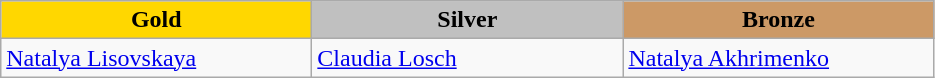<table class="wikitable" style="text-align:left">
<tr align="center">
<td width=200 bgcolor=gold><strong>Gold</strong></td>
<td width=200 bgcolor=silver><strong>Silver</strong></td>
<td width=200 bgcolor=CC9966><strong>Bronze</strong></td>
</tr>
<tr>
<td><a href='#'>Natalya Lisovskaya</a><br><em></em></td>
<td><a href='#'>Claudia Losch</a><br><em></em></td>
<td><a href='#'>Natalya Akhrimenko</a><br><em></em></td>
</tr>
</table>
